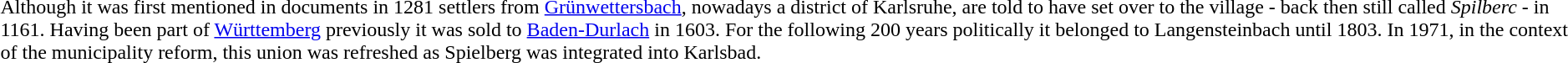<table>
<tr>
<td></td>
<td>Although it was first mentioned in documents in 1281 settlers from <a href='#'>Grünwettersbach</a>, nowadays a district of Karlsruhe, are told to have set over to the village - back then still called <em>Spilberc</em> - in 1161. Having been part of <a href='#'>Württemberg</a> previously it was sold to <a href='#'>Baden-Durlach</a> in 1603. For the following 200 years politically it belonged to Langensteinbach until 1803. In 1971, in the context of the municipality reform, this union was refreshed as Spielberg was integrated into Karlsbad.</td>
</tr>
</table>
